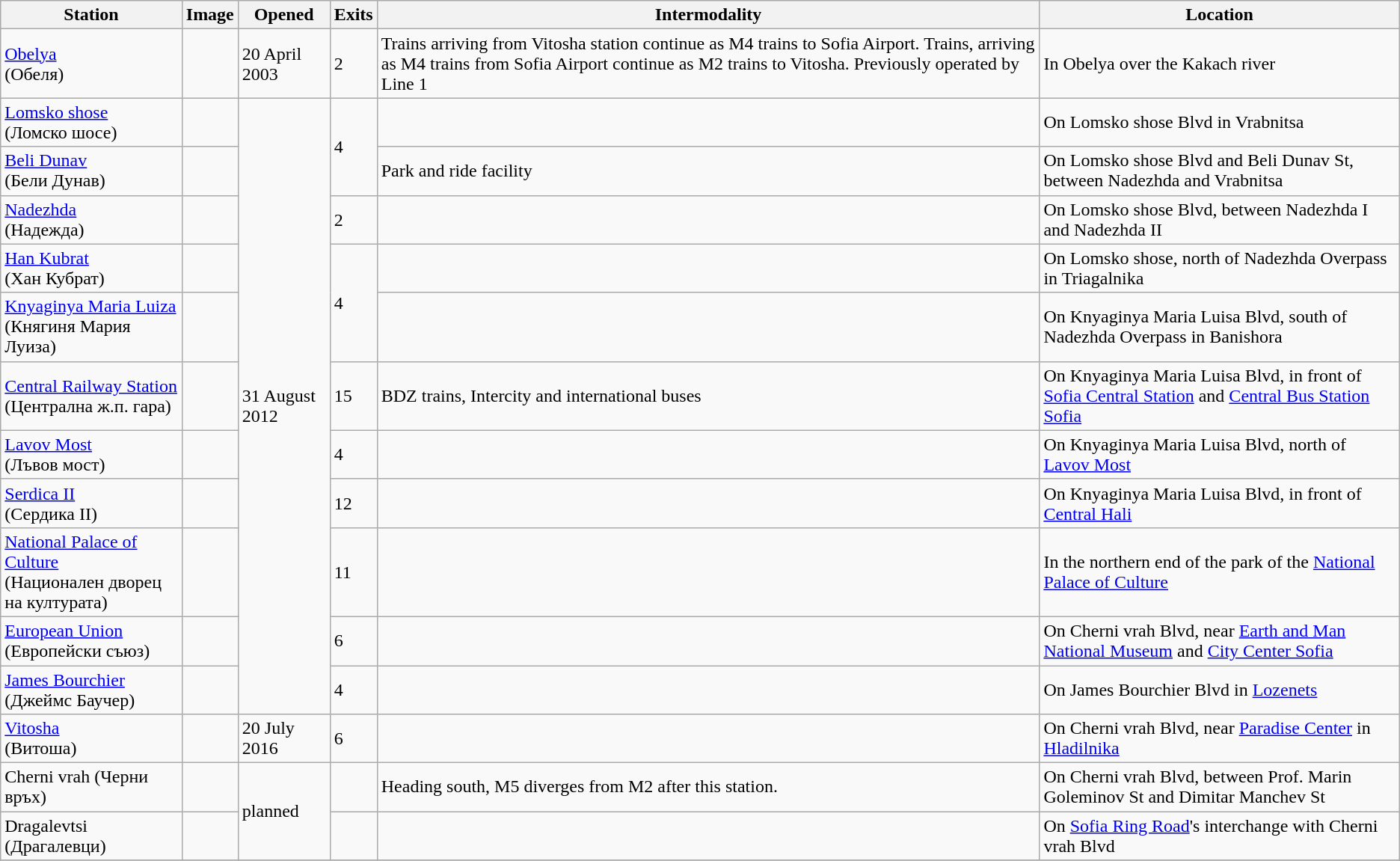<table class="wikitable">
<tr>
<th>Station</th>
<th>Image</th>
<th>Opened</th>
<th>Exits</th>
<th>Intermodality</th>
<th>Location</th>
</tr>
<tr>
<td><a href='#'>Obelya</a><br>(Обеля)</td>
<td></td>
<td>20 April 2003</td>
<td>2</td>
<td>Trains arriving from Vitosha station continue as M4 trains to Sofia Airport. Trains, arriving as M4 trains from Sofia Airport continue as M2 trains to Vitosha. Previously operated by Line 1</td>
<td>In Obelya over the Kakach river</td>
</tr>
<tr>
<td><a href='#'>Lomsko shose</a><br>(Ломско шосе)</td>
<td></td>
<td rowspan="11">31 August 2012</td>
<td rowspan="2">4</td>
<td></td>
<td>On Lomsko shose Blvd in Vrabnitsa</td>
</tr>
<tr>
<td><a href='#'>Beli Dunav</a><br>(Бели Дунав)</td>
<td></td>
<td>Park and ride facility</td>
<td>On Lomsko shose Blvd and Beli Dunav St, between Nadezhda and Vrabnitsa</td>
</tr>
<tr>
<td><a href='#'>Nadezhda</a><br>(Надежда)</td>
<td></td>
<td>2</td>
<td></td>
<td>On Lomsko shose Blvd, between Nadezhda I and Nadezhda II</td>
</tr>
<tr>
<td><a href='#'>Han Kubrat</a><br>(Хан Кубрат)</td>
<td></td>
<td rowspan="2">4</td>
<td></td>
<td>On Lomsko shose, north of Nadezhda Overpass in Triagalnika</td>
</tr>
<tr>
<td><a href='#'>Knyaginya Maria Luiza</a><br>(Княгиня Мария Луиза)</td>
<td></td>
<td></td>
<td>On Knyaginya Maria Luisa Blvd, south of Nadezhda Overpass in Banishora</td>
</tr>
<tr>
<td><a href='#'>Central Railway Station</a><br>(Централна ж.п. гара)</td>
<td></td>
<td>15</td>
<td>BDZ trains, Intercity and international buses</td>
<td>On Knyaginya Maria Luisa Blvd, in front of <a href='#'>Sofia Central Station</a> and <a href='#'>Central Bus Station Sofia</a></td>
</tr>
<tr>
<td><a href='#'>Lavov Most</a><br>(Лъвов мост)</td>
<td></td>
<td>4</td>
<td></td>
<td>On Knyaginya Maria Luisa Blvd, north of <a href='#'>Lavov Most</a></td>
</tr>
<tr>
<td><a href='#'>Serdica II</a><br>(Сердика II)</td>
<td></td>
<td>12</td>
<td> </td>
<td>On Knyaginya Maria Luisa Blvd, in front of <a href='#'>Central Hali</a></td>
</tr>
<tr>
<td><a href='#'>National Palace of Culture</a><br>(Национален дворец на културата)</td>
<td></td>
<td>11</td>
<td></td>
<td>In the northern end of the park of the <a href='#'>National Palace of Culture</a></td>
</tr>
<tr>
<td><a href='#'>European Union</a><br>(Европейски съюз)</td>
<td></td>
<td>6</td>
<td></td>
<td>On Cherni vrah Blvd, near <a href='#'>Earth and Man National Museum</a> and <a href='#'>City Center Sofia</a></td>
</tr>
<tr>
<td><a href='#'>James Bourchier</a><br>(Джеймс Баучер)</td>
<td></td>
<td>4</td>
<td></td>
<td>On James Bourchier Blvd in <a href='#'>Lozenets</a></td>
</tr>
<tr>
<td><a href='#'>Vitosha</a><br>(Витоша)</td>
<td></td>
<td>20 July 2016</td>
<td>6</td>
<td></td>
<td>On Cherni vrah Blvd, near <a href='#'>Paradise Center</a> in <a href='#'>Hladilnika</a></td>
</tr>
<tr>
<td>Cherni vrah (Черни връх)</td>
<td></td>
<td rowspan="2">planned</td>
<td></td>
<td>Heading south, M5 diverges from M2 after this station.</td>
<td>On Cherni vrah Blvd, between Prof. Marin Goleminov St and Dimitar Manchev St</td>
</tr>
<tr>
<td>Dragalevtsi (Драгалевци)</td>
<td></td>
<td></td>
<td></td>
<td>On <a href='#'>Sofia Ring Road</a>'s interchange with Cherni vrah Blvd</td>
</tr>
<tr>
</tr>
</table>
